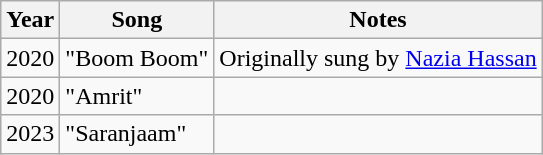<table class="wikitable">
<tr>
<th>Year</th>
<th>Song</th>
<th>Notes</th>
</tr>
<tr>
<td>2020</td>
<td>"Boom Boom"</td>
<td>Originally sung by <a href='#'>Nazia Hassan</a></td>
</tr>
<tr>
<td>2020</td>
<td>"Amrit"</td>
<td></td>
</tr>
<tr>
<td>2023</td>
<td>"Saranjaam"</td>
<td></td>
</tr>
</table>
